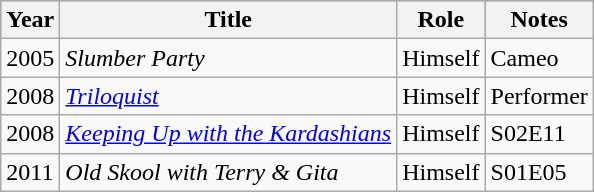<table class="wikitable">
<tr bgcolor="#C4879">
<th>Year</th>
<th>Title</th>
<th>Role</th>
<th>Notes</th>
</tr>
<tr>
<td rowspan="1">2005</td>
<td><em>Slumber Party</em></td>
<td>Himself</td>
<td>Cameo</td>
</tr>
<tr>
<td rowspan="1">2008</td>
<td><em><a href='#'>Triloquist</a></em></td>
<td>Himself</td>
<td>Performer</td>
</tr>
<tr>
<td rowspan="1">2008</td>
<td><em><a href='#'>Keeping Up with the Kardashians</a></em></td>
<td>Himself</td>
<td>S02E11</td>
</tr>
<tr>
<td rowspan="1">2011</td>
<td><em>Old Skool with Terry & Gita</em></td>
<td>Himself</td>
<td>S01E05</td>
</tr>
</table>
